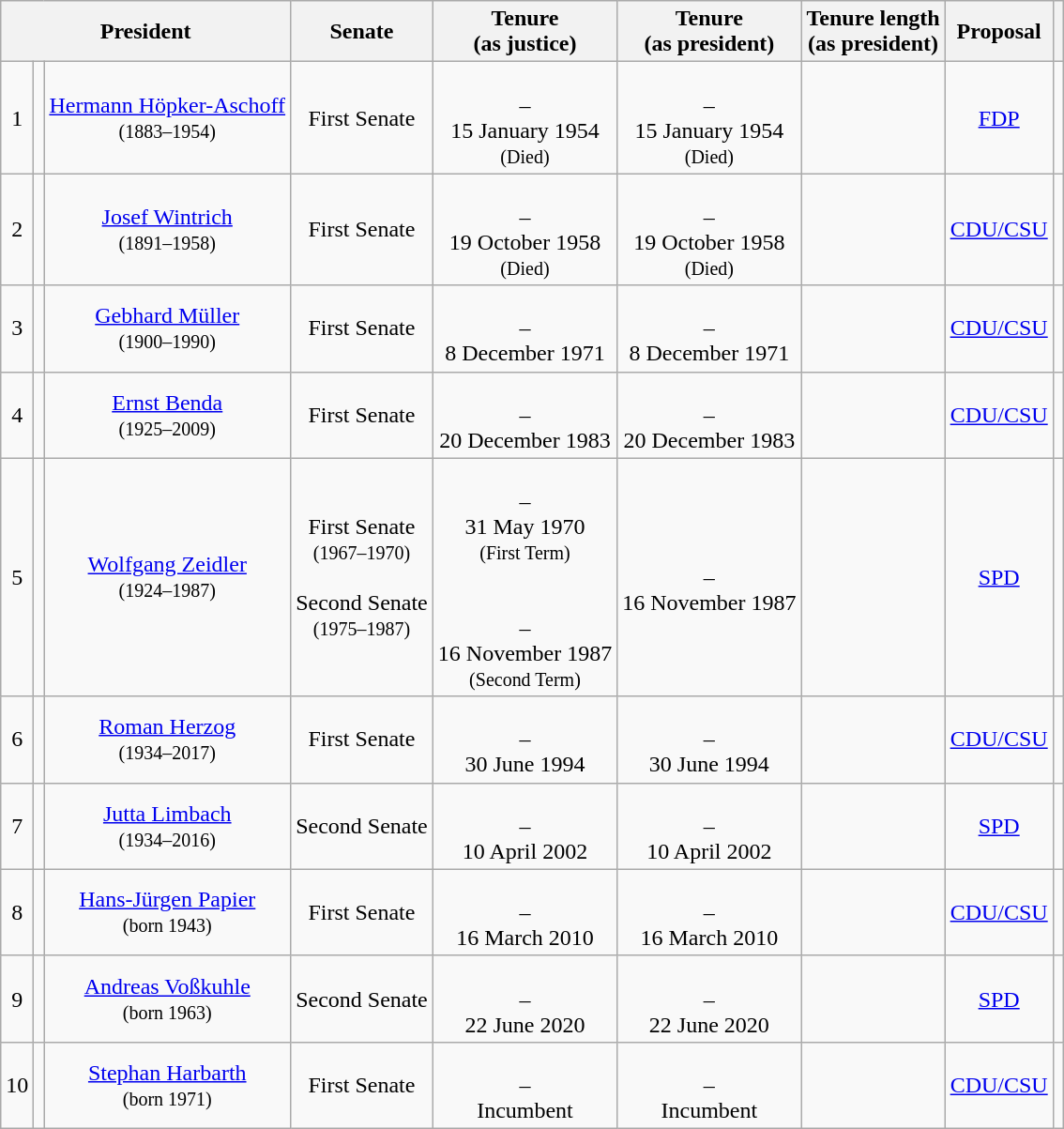<table class="wikitable sortable" style="text-align: center;">
<tr>
<th colspan="3">President</th>
<th>Senate</th>
<th>Tenure<br>(as justice)</th>
<th>Tenure<br>(as president)</th>
<th>Tenure length<br>(as president)</th>
<th>Proposal</th>
<th><strong></strong></th>
</tr>
<tr>
<td data-sort-value="Höpker-Aschoff, Hermann">1</td>
<td></td>
<td><a href='#'>Hermann Höpker-Aschoff</a><br><small>(1883–1954)</small></td>
<td>First Senate</td>
<td><br>–<br>15 January 1954<br><small>(Died)</small></td>
<td><br>–<br>15 January 1954<br><small>(Died)</small></td>
<td></td>
<td data-sort-value="FDP"><a href='#'>FDP</a></td>
<td></td>
</tr>
<tr>
<td data-sort-value="Wintrich, Josef">2</td>
<td></td>
<td><a href='#'>Josef Wintrich</a><br><small>(1891–1958)</small></td>
<td>First Senate</td>
<td><br>–<br>19 October 1958<br><small>(Died)</small></td>
<td><br>–<br>19 October 1958<br><small>(Died)</small></td>
<td></td>
<td><a href='#'>CDU/CSU</a></td>
<td></td>
</tr>
<tr>
<td data-sort-value="Müller, Gebhard">3</td>
<td></td>
<td><a href='#'>Gebhard Müller</a><br><small>(1900–1990)</small></td>
<td>First Senate</td>
<td><br>–<br>8 December 1971</td>
<td><br>–<br>8 December 1971</td>
<td></td>
<td><a href='#'>CDU/CSU</a></td>
<td></td>
</tr>
<tr>
<td data-sort-value="Benda, Ernst">4</td>
<td></td>
<td><a href='#'>Ernst Benda</a><br><small>(1925–2009)</small></td>
<td>First Senate</td>
<td><br>–<br>20 December 1983</td>
<td><br>–<br>20 December 1983</td>
<td></td>
<td><a href='#'>CDU/CSU</a></td>
<td></td>
</tr>
<tr>
<td data-sort-value="Zeidler, Wolfgang">5</td>
<td></td>
<td><a href='#'>Wolfgang Zeidler</a><br><small>(1924–1987)</small></td>
<td>First Senate<br><small>(1967–1970)</small><br><br>Second Senate<br><small>(1975–1987)</small></td>
<td><br>–<br>31 May 1970<br><small>(First Term)</small><br><br><br>–<br>16 November 1987<br><small>(Second Term)</small></td>
<td><br>–<br>16 November 1987</td>
<td></td>
<td><a href='#'>SPD</a></td>
<td></td>
</tr>
<tr>
<td data-sort-value="Herzog, Roman">6</td>
<td></td>
<td><a href='#'>Roman Herzog</a><br><small>(1934–2017)</small></td>
<td>First Senate</td>
<td><br>–<br>30 June 1994</td>
<td><br>–<br>30 June 1994</td>
<td></td>
<td><a href='#'>CDU/CSU</a></td>
<td></td>
</tr>
<tr>
<td data-sort-value="Limbach, Jutta">7</td>
<td></td>
<td><a href='#'>Jutta Limbach</a><br><small>(1934–2016)</small></td>
<td>Second Senate</td>
<td><br>–<br>10 April 2002</td>
<td><br>–<br>10 April 2002</td>
<td></td>
<td><a href='#'>SPD</a></td>
<td></td>
</tr>
<tr>
<td data-sort-value="Papier, Hans-Jürgen">8</td>
<td></td>
<td><a href='#'>Hans-Jürgen Papier</a><br><small>(born 1943)</small></td>
<td>First Senate</td>
<td><br>–<br>16 March 2010</td>
<td><br>–<br>16 March 2010</td>
<td></td>
<td><a href='#'>CDU/CSU</a></td>
<td></td>
</tr>
<tr>
<td data-sort-value="Voßkuhle, Andreas">9</td>
<td></td>
<td><a href='#'>Andreas Voßkuhle</a><br><small>(born 1963)</small></td>
<td>Second Senate</td>
<td><br>–<br>22 June 2020</td>
<td><br>–<br>22 June 2020</td>
<td></td>
<td><a href='#'>SPD</a></td>
<td></td>
</tr>
<tr>
<td data-sort-value="Harbarth, Stephan">10</td>
<td></td>
<td><a href='#'>Stephan Harbarth</a><br><small>(born 1971)</small></td>
<td>First Senate</td>
<td><br>–<br>Incumbent</td>
<td><br>–<br>Incumbent</td>
<td><em></em></td>
<td><a href='#'>CDU/CSU</a></td>
<td></td>
</tr>
</table>
